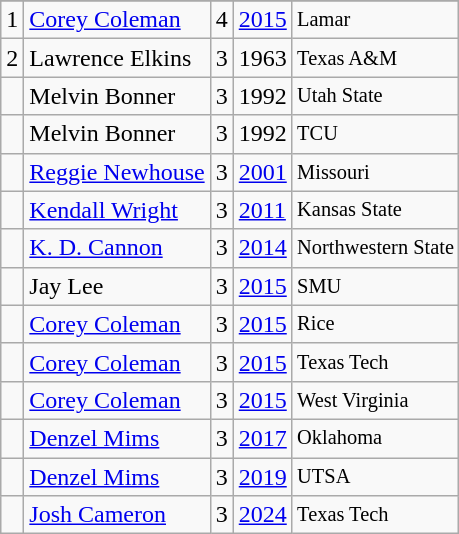<table class="wikitable">
<tr>
</tr>
<tr>
<td>1</td>
<td><a href='#'>Corey Coleman</a></td>
<td>4</td>
<td><a href='#'>2015</a></td>
<td style="font-size:85%;">Lamar</td>
</tr>
<tr>
<td>2</td>
<td>Lawrence Elkins</td>
<td>3</td>
<td>1963</td>
<td style="font-size:85%;">Texas A&M</td>
</tr>
<tr>
<td></td>
<td>Melvin Bonner</td>
<td>3</td>
<td>1992</td>
<td style="font-size:85%;">Utah State</td>
</tr>
<tr>
<td></td>
<td>Melvin Bonner</td>
<td>3</td>
<td>1992</td>
<td style="font-size:85%;">TCU</td>
</tr>
<tr>
<td></td>
<td><a href='#'>Reggie Newhouse</a></td>
<td>3</td>
<td><a href='#'>2001</a></td>
<td style="font-size:85%;">Missouri</td>
</tr>
<tr>
<td></td>
<td><a href='#'>Kendall Wright</a></td>
<td>3</td>
<td><a href='#'>2011</a></td>
<td style="font-size:85%;">Kansas State</td>
</tr>
<tr>
<td></td>
<td><a href='#'>K. D. Cannon</a></td>
<td>3</td>
<td><a href='#'>2014</a></td>
<td style="font-size:85%;">Northwestern State</td>
</tr>
<tr>
<td></td>
<td>Jay Lee</td>
<td>3</td>
<td><a href='#'>2015</a></td>
<td style="font-size:85%;">SMU</td>
</tr>
<tr>
<td></td>
<td><a href='#'>Corey Coleman</a></td>
<td>3</td>
<td><a href='#'>2015</a></td>
<td style="font-size:85%;">Rice</td>
</tr>
<tr>
<td></td>
<td><a href='#'>Corey Coleman</a></td>
<td>3</td>
<td><a href='#'>2015</a></td>
<td style="font-size:85%;">Texas Tech</td>
</tr>
<tr>
<td></td>
<td><a href='#'>Corey Coleman</a></td>
<td>3</td>
<td><a href='#'>2015</a></td>
<td style="font-size:85%;">West Virginia</td>
</tr>
<tr>
<td></td>
<td><a href='#'>Denzel Mims</a></td>
<td>3</td>
<td><a href='#'>2017</a></td>
<td style="font-size:85%;">Oklahoma</td>
</tr>
<tr>
<td></td>
<td><a href='#'>Denzel Mims</a></td>
<td>3</td>
<td><a href='#'>2019</a></td>
<td style="font-size:85%;">UTSA</td>
</tr>
<tr>
<td></td>
<td><a href='#'>Josh Cameron</a></td>
<td>3</td>
<td><a href='#'>2024</a></td>
<td style="font-size:85%;">Texas Tech</td>
</tr>
</table>
